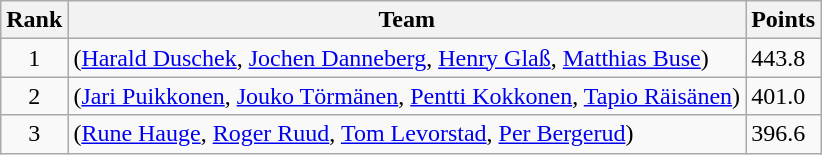<table class="wikitable">
<tr>
<th>Rank</th>
<th>Team</th>
<th>Points</th>
</tr>
<tr>
<td align="center">1</td>
<td> (<a href='#'>Harald Duschek</a>, <a href='#'>Jochen Danneberg</a>, <a href='#'>Henry Glaß</a>, <a href='#'>Matthias Buse</a>)</td>
<td>443.8</td>
</tr>
<tr>
<td align="center">2</td>
<td> (<a href='#'>Jari Puikkonen</a>, <a href='#'>Jouko Törmänen</a>, <a href='#'>Pentti Kokkonen</a>, <a href='#'>Tapio Räisänen</a>)</td>
<td>401.0</td>
</tr>
<tr>
<td align="center">3</td>
<td> (<a href='#'>Rune Hauge</a>, <a href='#'>Roger Ruud</a>, <a href='#'>Tom Levorstad</a>, <a href='#'>Per Bergerud</a>)</td>
<td>396.6</td>
</tr>
</table>
